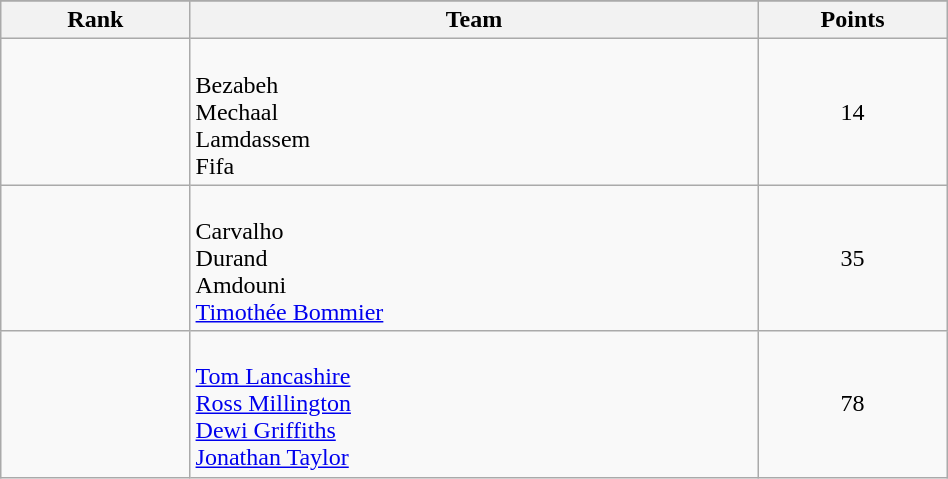<table class="wikitable" style="text-align:center;" width="50%">
<tr>
</tr>
<tr>
<th width=10%>Rank</th>
<th width=30%>Team</th>
<th width=10%>Points</th>
</tr>
<tr>
<td></td>
<td align="left"><br>Bezabeh<br>Mechaal<br>Lamdassem<br>Fifa</td>
<td>14</td>
</tr>
<tr>
<td></td>
<td align="left"><br>Carvalho<br>Durand<br>Amdouni<br><a href='#'>Timothée Bommier</a></td>
<td>35</td>
</tr>
<tr>
<td></td>
<td align="left"><br><a href='#'>Tom Lancashire</a><br><a href='#'>Ross Millington</a><br><a href='#'>Dewi Griffiths</a><br><a href='#'>Jonathan Taylor</a></td>
<td>78</td>
</tr>
</table>
